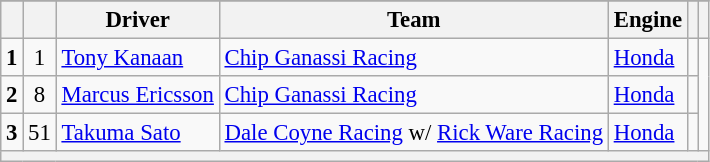<table class="wikitable" style="font-size:95%;">
<tr>
</tr>
<tr>
<th></th>
<th></th>
<th>Driver</th>
<th>Team</th>
<th>Engine</th>
<th></th>
<th></th>
</tr>
<tr>
<td style="text-align:center;"><strong>1</strong></td>
<td style="text-align:center;">1</td>
<td> <a href='#'>Tony Kanaan</a></td>
<td><a href='#'>Chip Ganassi Racing</a></td>
<td><a href='#'>Honda</a></td>
<td></td>
</tr>
<tr>
<td style="text-align:center;"><strong>2</strong></td>
<td style="text-align:center;">8</td>
<td> <a href='#'>Marcus Ericsson</a></td>
<td><a href='#'>Chip Ganassi Racing</a></td>
<td><a href='#'>Honda</a></td>
<td></td>
</tr>
<tr>
<td style="text-align:center;"><strong>3</strong></td>
<td style="text-align:center;">51</td>
<td> <a href='#'>Takuma Sato</a></td>
<td><a href='#'>Dale Coyne Racing</a> w/ <a href='#'>Rick Ware Racing</a></td>
<td><a href='#'>Honda</a></td>
<td></td>
</tr>
<tr>
<th colspan=7></th>
</tr>
</table>
